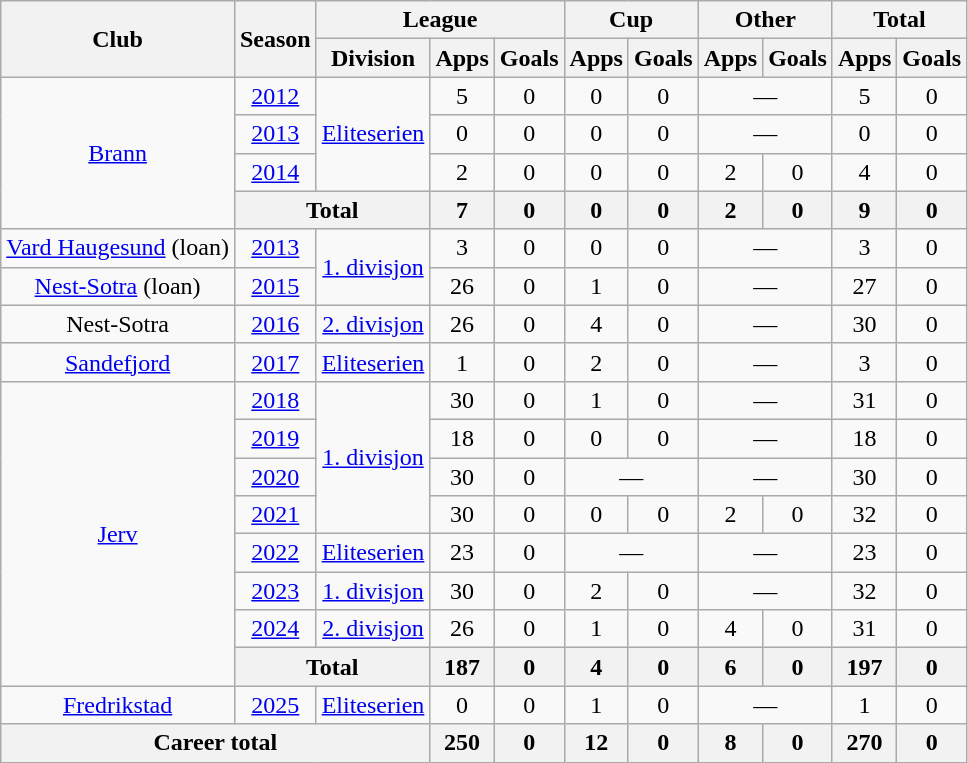<table class="wikitable" style="text-align: center;">
<tr>
<th rowspan="2">Club</th>
<th rowspan="2">Season</th>
<th colspan="3">League</th>
<th colspan="2">Cup</th>
<th colspan="2">Other</th>
<th colspan="2">Total</th>
</tr>
<tr>
<th>Division</th>
<th>Apps</th>
<th>Goals</th>
<th>Apps</th>
<th>Goals</th>
<th>Apps</th>
<th>Goals</th>
<th>Apps</th>
<th>Goals</th>
</tr>
<tr>
<td rowspan="4"><a href='#'>Brann</a></td>
<td><a href='#'>2012</a></td>
<td rowspan="3"><a href='#'>Eliteserien</a></td>
<td>5</td>
<td>0</td>
<td>0</td>
<td>0</td>
<td colspan="2">—</td>
<td>5</td>
<td>0</td>
</tr>
<tr>
<td><a href='#'>2013</a></td>
<td>0</td>
<td>0</td>
<td>0</td>
<td>0</td>
<td colspan="2">—</td>
<td>0</td>
<td>0</td>
</tr>
<tr>
<td><a href='#'>2014</a></td>
<td>2</td>
<td>0</td>
<td>0</td>
<td>0</td>
<td>2</td>
<td>0</td>
<td>4</td>
<td>0</td>
</tr>
<tr>
<th colspan="2">Total</th>
<th>7</th>
<th>0</th>
<th>0</th>
<th>0</th>
<th>2</th>
<th>0</th>
<th>9</th>
<th>0</th>
</tr>
<tr>
<td><a href='#'>Vard Haugesund</a> (loan)</td>
<td><a href='#'>2013</a></td>
<td rowspan="2"><a href='#'>1. divisjon</a></td>
<td>3</td>
<td>0</td>
<td>0</td>
<td>0</td>
<td colspan="2">—</td>
<td>3</td>
<td>0</td>
</tr>
<tr>
<td><a href='#'>Nest-Sotra</a> (loan)</td>
<td><a href='#'>2015</a></td>
<td>26</td>
<td>0</td>
<td>1</td>
<td>0</td>
<td colspan="2">—</td>
<td>27</td>
<td>0</td>
</tr>
<tr>
<td>Nest-Sotra</td>
<td><a href='#'>2016</a></td>
<td><a href='#'>2. divisjon</a></td>
<td>26</td>
<td>0</td>
<td>4</td>
<td>0</td>
<td colspan="2">—</td>
<td>30</td>
<td>0</td>
</tr>
<tr>
<td><a href='#'>Sandefjord</a></td>
<td><a href='#'>2017</a></td>
<td><a href='#'>Eliteserien</a></td>
<td>1</td>
<td>0</td>
<td>2</td>
<td>0</td>
<td colspan="2">—</td>
<td>3</td>
<td>0</td>
</tr>
<tr>
<td rowspan="8"><a href='#'>Jerv</a></td>
<td><a href='#'>2018</a></td>
<td rowspan="4"><a href='#'>1. divisjon</a></td>
<td>30</td>
<td>0</td>
<td>1</td>
<td>0</td>
<td colspan="2">—</td>
<td>31</td>
<td>0</td>
</tr>
<tr>
<td><a href='#'>2019</a></td>
<td>18</td>
<td>0</td>
<td>0</td>
<td>0</td>
<td colspan="2">—</td>
<td>18</td>
<td>0</td>
</tr>
<tr>
<td><a href='#'>2020</a></td>
<td>30</td>
<td>0</td>
<td colspan="2">—</td>
<td colspan="2">—</td>
<td>30</td>
<td>0</td>
</tr>
<tr>
<td><a href='#'>2021</a></td>
<td>30</td>
<td>0</td>
<td>0</td>
<td>0</td>
<td>2</td>
<td>0</td>
<td>32</td>
<td>0</td>
</tr>
<tr>
<td><a href='#'>2022</a></td>
<td rowspan="1"><a href='#'>Eliteserien</a></td>
<td>23</td>
<td>0</td>
<td colspan="2">—</td>
<td colspan="2">—</td>
<td>23</td>
<td>0</td>
</tr>
<tr>
<td><a href='#'>2023</a></td>
<td rowspan="1"><a href='#'>1. divisjon</a></td>
<td>30</td>
<td>0</td>
<td>2</td>
<td>0</td>
<td colspan="2">—</td>
<td>32</td>
<td>0</td>
</tr>
<tr>
<td><a href='#'>2024</a></td>
<td rowspan="1"><a href='#'>2. divisjon</a></td>
<td>26</td>
<td>0</td>
<td>1</td>
<td>0</td>
<td>4</td>
<td>0</td>
<td>31</td>
<td>0</td>
</tr>
<tr>
<th colspan="2">Total</th>
<th>187</th>
<th>0</th>
<th>4</th>
<th>0</th>
<th>6</th>
<th>0</th>
<th>197</th>
<th>0</th>
</tr>
<tr>
<td rowspan="1"><a href='#'>Fredrikstad</a></td>
<td><a href='#'>2025</a></td>
<td rowspan="1"><a href='#'>Eliteserien</a></td>
<td>0</td>
<td>0</td>
<td>1</td>
<td>0</td>
<td colspan="2">—</td>
<td>1</td>
<td>0</td>
</tr>
<tr>
<th colspan="3">Career total</th>
<th>250</th>
<th>0</th>
<th>12</th>
<th>0</th>
<th>8</th>
<th>0</th>
<th>270</th>
<th>0</th>
</tr>
</table>
